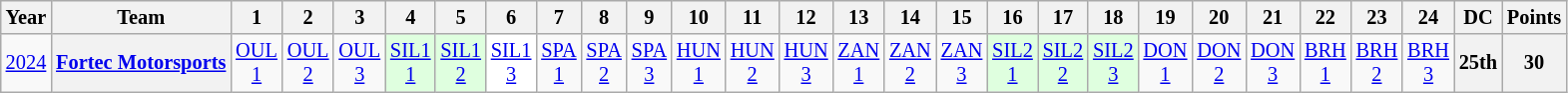<table class="wikitable" style="text-align:center; font-size:85%;">
<tr>
<th>Year</th>
<th>Team</th>
<th>1</th>
<th>2</th>
<th>3</th>
<th>4</th>
<th>5</th>
<th>6</th>
<th>7</th>
<th>8</th>
<th>9</th>
<th>10</th>
<th>11</th>
<th>12</th>
<th>13</th>
<th>14</th>
<th>15</th>
<th>16</th>
<th>17</th>
<th>18</th>
<th>19</th>
<th>20</th>
<th>21</th>
<th>22</th>
<th>23</th>
<th>24</th>
<th>DC</th>
<th>Points</th>
</tr>
<tr>
<td><a href='#'>2024</a></td>
<th nowrap><a href='#'>Fortec Motorsports</a></th>
<td><a href='#'>OUL<br>1</a></td>
<td><a href='#'>OUL<br>2</a></td>
<td><a href='#'>OUL<br>3</a></td>
<td style="background:#DFFFDF;"><a href='#'>SIL1<br>1</a><br></td>
<td style="background:#DFFFDF;"><a href='#'>SIL1<br>2</a><br></td>
<td style="background:#FFFFFF;"><a href='#'>SIL1<br>3</a><br></td>
<td><a href='#'>SPA<br>1</a></td>
<td><a href='#'>SPA<br>2</a></td>
<td><a href='#'>SPA<br>3</a></td>
<td><a href='#'>HUN<br>1</a></td>
<td><a href='#'>HUN<br>2</a></td>
<td><a href='#'>HUN<br>3</a></td>
<td><a href='#'>ZAN<br>1</a></td>
<td><a href='#'>ZAN<br>2</a></td>
<td><a href='#'>ZAN<br>3</a></td>
<td style="background:#DFFFDF;"><a href='#'>SIL2<br>1</a><br></td>
<td style="background:#DFFFDF;"><a href='#'>SIL2<br>2</a><br></td>
<td style="background:#DFFFDF;"><a href='#'>SIL2<br>3</a><br></td>
<td><a href='#'>DON<br>1</a></td>
<td><a href='#'>DON<br>2</a></td>
<td><a href='#'>DON<br>3</a></td>
<td><a href='#'>BRH<br>1</a></td>
<td><a href='#'>BRH<br>2</a></td>
<td><a href='#'>BRH<br>3</a></td>
<th>25th</th>
<th>30</th>
</tr>
</table>
